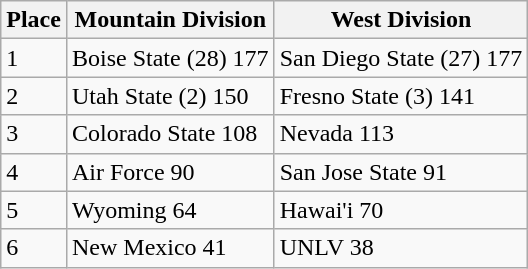<table class="wikitable">
<tr>
<th>Place</th>
<th>Mountain Division</th>
<th>West Division</th>
</tr>
<tr>
<td>1</td>
<td>Boise State (28)  177</td>
<td>San Diego State (27)  177</td>
</tr>
<tr>
<td>2</td>
<td>Utah State (2)  150</td>
<td>Fresno State (3)  141</td>
</tr>
<tr>
<td>3</td>
<td>Colorado State  108</td>
<td>Nevada  113</td>
</tr>
<tr>
<td>4</td>
<td>Air Force  90</td>
<td>San Jose State  91</td>
</tr>
<tr>
<td>5</td>
<td>Wyoming  64</td>
<td>Hawai'i  70</td>
</tr>
<tr>
<td>6</td>
<td>New Mexico  41</td>
<td>UNLV  38</td>
</tr>
</table>
